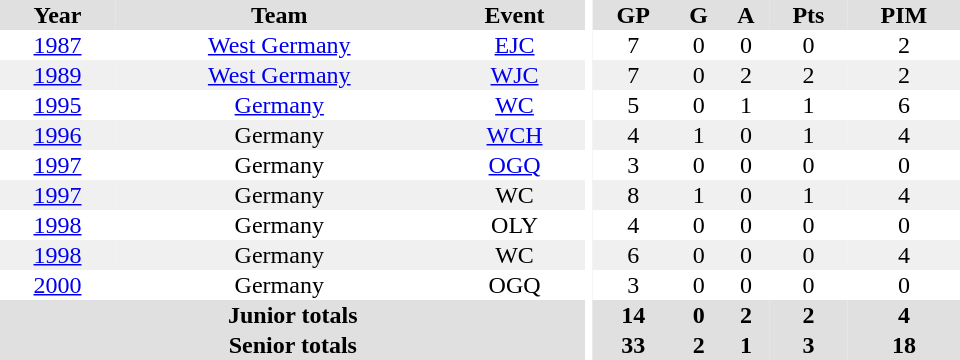<table border="0" cellpadding="1" cellspacing="0" ID="Table3" style="text-align:center; width:40em">
<tr bgcolor="#e0e0e0">
<th>Year</th>
<th>Team</th>
<th>Event</th>
<th rowspan="102" bgcolor="#ffffff"></th>
<th>GP</th>
<th>G</th>
<th>A</th>
<th>Pts</th>
<th>PIM</th>
</tr>
<tr>
<td><a href='#'>1987</a></td>
<td><a href='#'>West Germany</a></td>
<td><a href='#'>EJC</a></td>
<td>7</td>
<td>0</td>
<td>0</td>
<td>0</td>
<td>2</td>
</tr>
<tr bgcolor="#f0f0f0">
<td><a href='#'>1989</a></td>
<td><a href='#'>West Germany</a></td>
<td><a href='#'>WJC</a></td>
<td>7</td>
<td>0</td>
<td>2</td>
<td>2</td>
<td>2</td>
</tr>
<tr>
<td><a href='#'>1995</a></td>
<td><a href='#'>Germany</a></td>
<td><a href='#'>WC</a></td>
<td>5</td>
<td>0</td>
<td>1</td>
<td>1</td>
<td>6</td>
</tr>
<tr bgcolor="#f0f0f0">
<td><a href='#'>1996</a></td>
<td>Germany</td>
<td><a href='#'>WCH</a></td>
<td>4</td>
<td>1</td>
<td>0</td>
<td>1</td>
<td>4</td>
</tr>
<tr>
<td><a href='#'>1997</a></td>
<td>Germany</td>
<td><a href='#'>OGQ</a></td>
<td>3</td>
<td>0</td>
<td>0</td>
<td>0</td>
<td>0</td>
</tr>
<tr bgcolor="#f0f0f0">
<td><a href='#'>1997</a></td>
<td>Germany</td>
<td>WC</td>
<td>8</td>
<td>1</td>
<td>0</td>
<td>1</td>
<td>4</td>
</tr>
<tr>
<td><a href='#'>1998</a></td>
<td>Germany</td>
<td>OLY</td>
<td>4</td>
<td>0</td>
<td>0</td>
<td>0</td>
<td>0</td>
</tr>
<tr bgcolor="#f0f0f0">
<td><a href='#'>1998</a></td>
<td>Germany</td>
<td>WC</td>
<td>6</td>
<td>0</td>
<td>0</td>
<td>0</td>
<td>4</td>
</tr>
<tr>
<td><a href='#'>2000</a></td>
<td>Germany</td>
<td>OGQ</td>
<td>3</td>
<td>0</td>
<td>0</td>
<td>0</td>
<td>0</td>
</tr>
<tr bgcolor="#e0e0e0">
<th colspan="3">Junior totals</th>
<th>14</th>
<th>0</th>
<th>2</th>
<th>2</th>
<th>4</th>
</tr>
<tr bgcolor="#e0e0e0">
<th colspan="3">Senior totals</th>
<th>33</th>
<th>2</th>
<th>1</th>
<th>3</th>
<th>18</th>
</tr>
</table>
